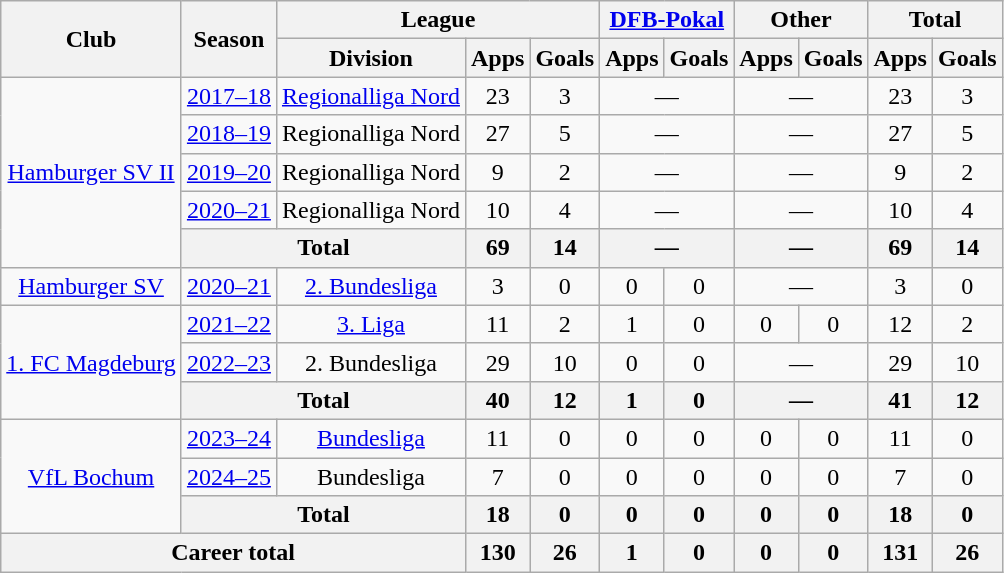<table class="wikitable" style="text-align:center">
<tr>
<th rowspan="2">Club</th>
<th rowspan="2">Season</th>
<th colspan="3">League</th>
<th colspan="2"><a href='#'>DFB-Pokal</a></th>
<th colspan="2">Other</th>
<th colspan="2">Total</th>
</tr>
<tr>
<th>Division</th>
<th>Apps</th>
<th>Goals</th>
<th>Apps</th>
<th>Goals</th>
<th>Apps</th>
<th>Goals</th>
<th>Apps</th>
<th>Goals</th>
</tr>
<tr>
<td rowspan="5"><a href='#'>Hamburger SV II</a></td>
<td><a href='#'>2017–18</a></td>
<td><a href='#'>Regionalliga Nord</a></td>
<td>23</td>
<td>3</td>
<td colspan="2">—</td>
<td colspan="2">—</td>
<td>23</td>
<td>3</td>
</tr>
<tr>
<td><a href='#'>2018–19</a></td>
<td>Regionalliga Nord</td>
<td>27</td>
<td>5</td>
<td colspan="2">—</td>
<td colspan="2">—</td>
<td>27</td>
<td>5</td>
</tr>
<tr>
<td><a href='#'>2019–20</a></td>
<td>Regionalliga Nord</td>
<td>9</td>
<td>2</td>
<td colspan="2">—</td>
<td colspan="2">—</td>
<td>9</td>
<td>2</td>
</tr>
<tr>
<td><a href='#'>2020–21</a></td>
<td>Regionalliga Nord</td>
<td>10</td>
<td>4</td>
<td colspan="2">—</td>
<td colspan="2">—</td>
<td>10</td>
<td>4</td>
</tr>
<tr>
<th colspan="2">Total</th>
<th>69</th>
<th>14</th>
<th colspan="2">—</th>
<th colspan="2">—</th>
<th>69</th>
<th>14</th>
</tr>
<tr>
<td><a href='#'>Hamburger SV</a></td>
<td><a href='#'>2020–21</a></td>
<td><a href='#'>2. Bundesliga</a></td>
<td>3</td>
<td>0</td>
<td>0</td>
<td>0</td>
<td colspan="2">—</td>
<td>3</td>
<td>0</td>
</tr>
<tr>
<td rowspan="3"><a href='#'>1. FC Magdeburg</a></td>
<td><a href='#'>2021–22</a></td>
<td><a href='#'>3. Liga</a></td>
<td>11</td>
<td>2</td>
<td>1</td>
<td>0</td>
<td>0</td>
<td>0</td>
<td>12</td>
<td>2</td>
</tr>
<tr>
<td><a href='#'>2022–23</a></td>
<td>2. Bundesliga</td>
<td>29</td>
<td>10</td>
<td>0</td>
<td>0</td>
<td colspan="2">—</td>
<td>29</td>
<td>10</td>
</tr>
<tr>
<th colspan="2">Total</th>
<th>40</th>
<th>12</th>
<th>1</th>
<th>0</th>
<th colspan="2">—</th>
<th>41</th>
<th>12</th>
</tr>
<tr>
<td rowspan="3"><a href='#'>VfL Bochum</a></td>
<td><a href='#'>2023–24</a></td>
<td><a href='#'>Bundesliga</a></td>
<td>11</td>
<td>0</td>
<td>0</td>
<td>0</td>
<td>0</td>
<td>0</td>
<td>11</td>
<td>0</td>
</tr>
<tr>
<td><a href='#'>2024–25</a></td>
<td>Bundesliga</td>
<td>7</td>
<td>0</td>
<td>0</td>
<td>0</td>
<td>0</td>
<td>0</td>
<td>7</td>
<td>0</td>
</tr>
<tr>
<th colspan="2">Total</th>
<th>18</th>
<th>0</th>
<th>0</th>
<th>0</th>
<th>0</th>
<th>0</th>
<th>18</th>
<th>0</th>
</tr>
<tr>
<th colspan="3">Career total</th>
<th>130</th>
<th>26</th>
<th>1</th>
<th>0</th>
<th>0</th>
<th>0</th>
<th>131</th>
<th>26</th>
</tr>
</table>
